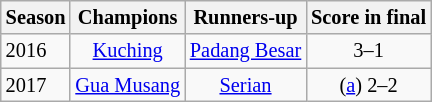<table class=wikitable style="font-size:85%">
<tr>
<th>Season</th>
<th>Champions</th>
<th>Runners-up</th>
<th>Score in final</th>
</tr>
<tr>
<td>2016</td>
<td style="text-align:center;"><a href='#'>Kuching</a></td>
<td style="text-align:center;"><a href='#'>Padang Besar</a></td>
<td style="text-align:center;">3–1</td>
</tr>
<tr>
<td>2017</td>
<td style="text-align:center;"><a href='#'>Gua Musang</a></td>
<td style="text-align:center;"><a href='#'>Serian</a></td>
<td style="text-align:center;">(<a href='#'>a</a>) 2–2</td>
</tr>
</table>
